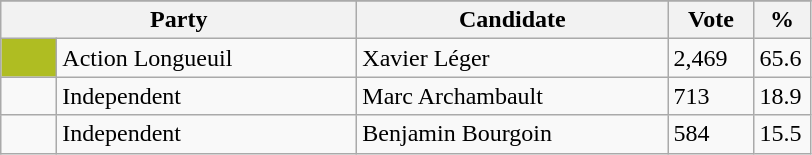<table class="wikitable">
<tr>
</tr>
<tr>
<th bgcolor="#DDDDFF" width="230px" colspan="2">Party</th>
<th bgcolor="#DDDDFF" width="200px">Candidate</th>
<th bgcolor="#DDDDFF" width="50px">Vote</th>
<th bgcolor="#DDDDFF" width="30px">%</th>
</tr>
<tr>
<td bgcolor=#AFBD22 width="30px"> </td>
<td>Action Longueuil</td>
<td>Xavier Léger</td>
<td>2,469</td>
<td>65.6</td>
</tr>
<tr>
<td> </td>
<td>Independent</td>
<td>Marc Archambault</td>
<td>713</td>
<td>18.9</td>
</tr>
<tr>
<td> </td>
<td>Independent</td>
<td>Benjamin Bourgoin</td>
<td>584</td>
<td>15.5</td>
</tr>
</table>
